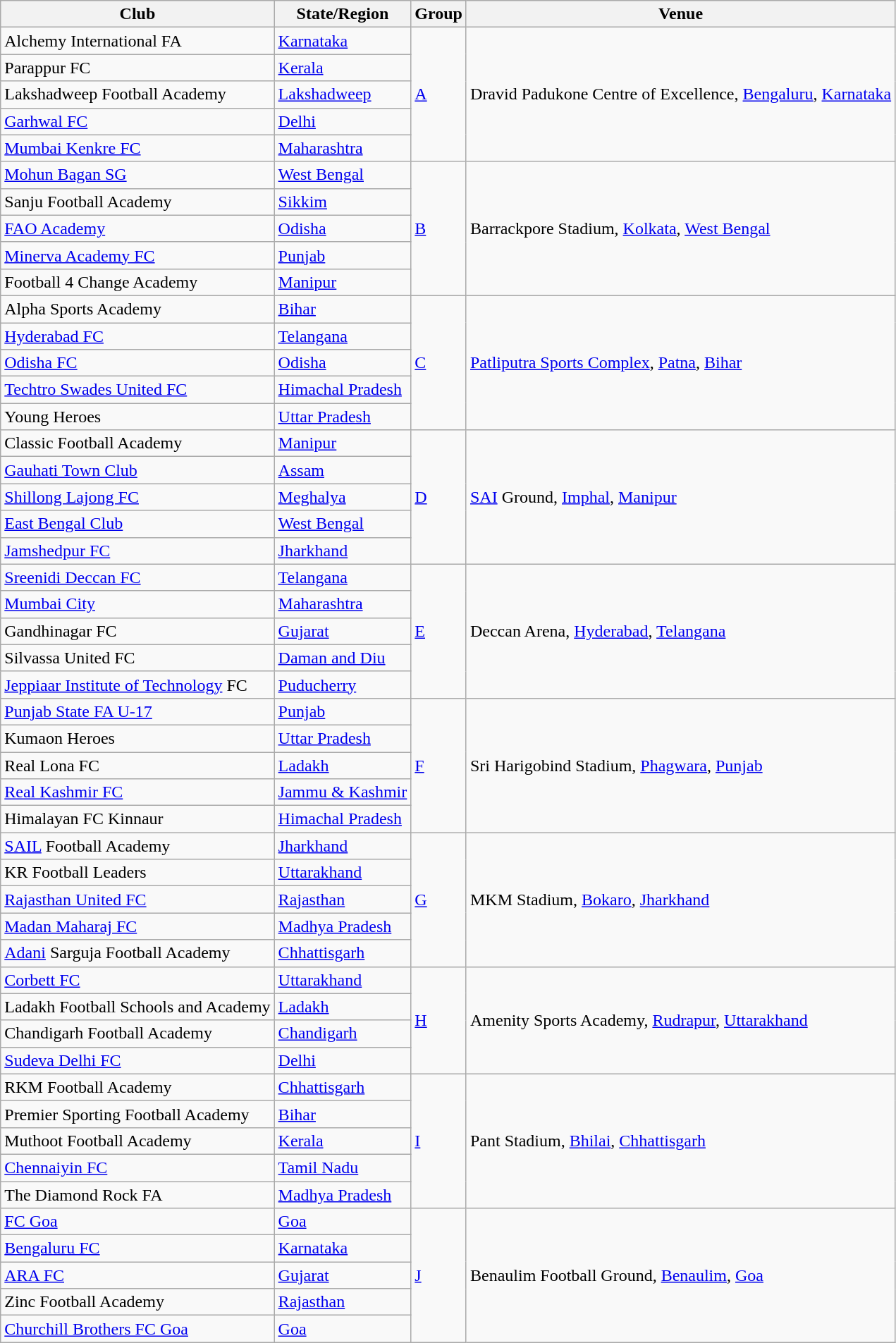<table class="wikitable sortable">
<tr>
<th>Club</th>
<th>State/Region</th>
<th>Group</th>
<th>Venue</th>
</tr>
<tr>
<td>Alchemy International FA</td>
<td><a href='#'>Karnataka</a></td>
<td rowspan=5><a href='#'>A</a></td>
<td rowspan=5>Dravid Padukone Centre of Excellence, <a href='#'>Bengaluru</a>, <a href='#'>Karnataka</a></td>
</tr>
<tr>
<td>Parappur FC</td>
<td><a href='#'>Kerala</a></td>
</tr>
<tr>
<td>Lakshadweep Football Academy</td>
<td><a href='#'>Lakshadweep</a></td>
</tr>
<tr>
<td><a href='#'>Garhwal FC</a></td>
<td><a href='#'>Delhi</a></td>
</tr>
<tr>
<td><a href='#'>Mumbai Kenkre FC</a></td>
<td><a href='#'>Maharashtra</a></td>
</tr>
<tr>
<td><a href='#'>Mohun Bagan SG</a></td>
<td><a href='#'>West Bengal</a></td>
<td rowspan=5><a href='#'>B</a></td>
<td rowspan=5>Barrackpore Stadium, <a href='#'>Kolkata</a>, <a href='#'>West Bengal</a></td>
</tr>
<tr>
<td>Sanju Football Academy</td>
<td><a href='#'>Sikkim</a></td>
</tr>
<tr>
<td><a href='#'>FAO Academy</a></td>
<td><a href='#'>Odisha</a></td>
</tr>
<tr>
<td><a href='#'>Minerva Academy FC</a></td>
<td><a href='#'>Punjab</a></td>
</tr>
<tr>
<td>Football 4 Change Academy</td>
<td><a href='#'>Manipur</a></td>
</tr>
<tr>
<td>Alpha Sports Academy</td>
<td><a href='#'>Bihar</a></td>
<td rowspan=5><a href='#'>C</a></td>
<td rowspan=5><a href='#'>Patliputra Sports Complex</a>, <a href='#'>Patna</a>, <a href='#'>Bihar</a></td>
</tr>
<tr>
<td><a href='#'>Hyderabad FC</a></td>
<td><a href='#'>Telangana</a></td>
</tr>
<tr>
<td><a href='#'>Odisha FC</a></td>
<td><a href='#'>Odisha</a></td>
</tr>
<tr>
<td><a href='#'>Techtro Swades United FC</a></td>
<td><a href='#'>Himachal Pradesh</a></td>
</tr>
<tr>
<td>Young Heroes</td>
<td><a href='#'>Uttar Pradesh</a></td>
</tr>
<tr>
<td>Classic Football Academy</td>
<td><a href='#'>Manipur</a></td>
<td rowspan=5><a href='#'>D</a></td>
<td rowspan=5><a href='#'>SAI</a> Ground, <a href='#'>Imphal</a>, <a href='#'>Manipur</a></td>
</tr>
<tr>
<td><a href='#'>Gauhati Town Club</a></td>
<td><a href='#'>Assam</a></td>
</tr>
<tr>
<td><a href='#'>Shillong Lajong FC</a></td>
<td><a href='#'>Meghalya</a></td>
</tr>
<tr>
<td><a href='#'>East Bengal Club</a></td>
<td><a href='#'>West Bengal</a></td>
</tr>
<tr>
<td><a href='#'>Jamshedpur FC</a></td>
<td><a href='#'>Jharkhand</a></td>
</tr>
<tr>
<td><a href='#'>Sreenidi Deccan FC</a></td>
<td><a href='#'>Telangana</a></td>
<td rowspan=5><a href='#'>E</a></td>
<td rowspan=5>Deccan Arena, <a href='#'>Hyderabad</a>, <a href='#'>Telangana</a></td>
</tr>
<tr>
<td><a href='#'>Mumbai City</a></td>
<td><a href='#'>Maharashtra</a></td>
</tr>
<tr>
<td>Gandhinagar FC</td>
<td><a href='#'>Gujarat</a></td>
</tr>
<tr>
<td>Silvassa United FC</td>
<td><a href='#'>Daman and Diu</a></td>
</tr>
<tr>
<td><a href='#'>Jeppiaar Institute of Technology</a> FC</td>
<td><a href='#'>Puducherry</a></td>
</tr>
<tr>
<td><a href='#'>Punjab State FA U-17</a></td>
<td><a href='#'>Punjab</a></td>
<td rowspan=5><a href='#'>F</a></td>
<td rowspan=5>Sri Harigobind Stadium, <a href='#'>Phagwara</a>, <a href='#'>Punjab</a></td>
</tr>
<tr>
<td>Kumaon Heroes</td>
<td><a href='#'>Uttar Pradesh</a></td>
</tr>
<tr>
<td>Real Lona FC</td>
<td><a href='#'>Ladakh</a></td>
</tr>
<tr>
<td><a href='#'>Real Kashmir FC</a></td>
<td><a href='#'>Jammu & Kashmir</a></td>
</tr>
<tr>
<td>Himalayan FC Kinnaur</td>
<td><a href='#'>Himachal Pradesh</a></td>
</tr>
<tr>
<td><a href='#'>SAIL</a> Football Academy</td>
<td><a href='#'>Jharkhand</a></td>
<td rowspan=5><a href='#'>G</a></td>
<td rowspan=5>MKM Stadium, <a href='#'>Bokaro</a>, <a href='#'>Jharkhand</a></td>
</tr>
<tr>
<td>KR Football Leaders</td>
<td><a href='#'>Uttarakhand</a></td>
</tr>
<tr>
<td><a href='#'>Rajasthan United FC</a></td>
<td><a href='#'>Rajasthan</a></td>
</tr>
<tr>
<td><a href='#'>Madan Maharaj FC</a></td>
<td><a href='#'>Madhya Pradesh</a></td>
</tr>
<tr>
<td><a href='#'>Adani</a> Sarguja Football Academy</td>
<td><a href='#'>Chhattisgarh</a></td>
</tr>
<tr>
<td><a href='#'>Corbett FC</a></td>
<td><a href='#'>Uttarakhand</a></td>
<td rowspan=4><a href='#'>H</a></td>
<td rowspan=4>Amenity Sports Academy, <a href='#'>Rudrapur</a>, <a href='#'>Uttarakhand</a></td>
</tr>
<tr>
<td>Ladakh Football Schools and Academy</td>
<td><a href='#'>Ladakh</a></td>
</tr>
<tr>
<td>Chandigarh Football Academy</td>
<td><a href='#'>Chandigarh</a></td>
</tr>
<tr>
<td><a href='#'>Sudeva Delhi FC</a></td>
<td><a href='#'>Delhi</a></td>
</tr>
<tr>
<td>RKM Football Academy</td>
<td><a href='#'>Chhattisgarh</a></td>
<td rowspan=5><a href='#'>I</a></td>
<td rowspan=5>Pant Stadium, <a href='#'>Bhilai</a>, <a href='#'>Chhattisgarh</a></td>
</tr>
<tr>
<td>Premier Sporting Football Academy</td>
<td><a href='#'>Bihar</a></td>
</tr>
<tr>
<td>Muthoot Football Academy</td>
<td><a href='#'>Kerala</a></td>
</tr>
<tr>
<td><a href='#'>Chennaiyin FC</a></td>
<td><a href='#'>Tamil Nadu</a></td>
</tr>
<tr>
<td>The Diamond Rock FA</td>
<td><a href='#'>Madhya Pradesh</a></td>
</tr>
<tr>
<td><a href='#'>FC Goa</a></td>
<td><a href='#'>Goa</a></td>
<td rowspan=5><a href='#'>J</a></td>
<td rowspan=5>Benaulim Football Ground, <a href='#'>Benaulim</a>, <a href='#'>Goa</a></td>
</tr>
<tr>
<td><a href='#'>Bengaluru FC</a></td>
<td><a href='#'>Karnataka</a></td>
</tr>
<tr>
<td><a href='#'>ARA FC</a></td>
<td><a href='#'>Gujarat</a></td>
</tr>
<tr>
<td>Zinc Football Academy</td>
<td><a href='#'>Rajasthan</a></td>
</tr>
<tr>
<td><a href='#'>Churchill Brothers FC Goa</a></td>
<td><a href='#'>Goa</a></td>
</tr>
</table>
